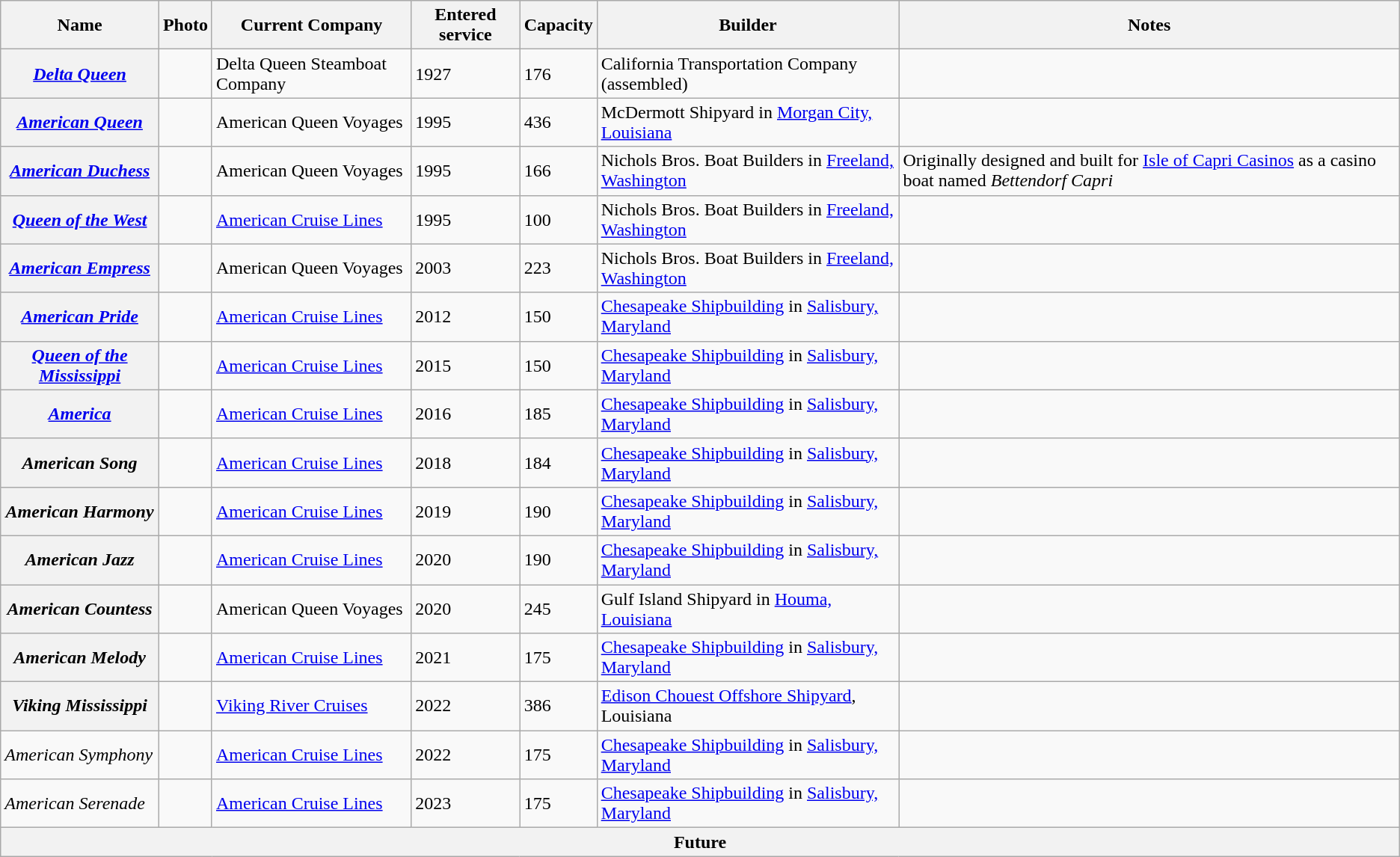<table class="wikitable sortable plainrowheaders">
<tr>
<th scope="col">Name</th>
<th scope="col" class="unsortable">Photo</th>
<th scope="col">Current Company</th>
<th scope="col">Entered service</th>
<th scope="col">Capacity</th>
<th scope="col">Builder</th>
<th scope="col" class="unsortable">Notes</th>
</tr>
<tr>
<th scope="row"><em><a href='#'>Delta Queen</a></em></th>
<td></td>
<td>Delta Queen Steamboat Company</td>
<td>1927</td>
<td>176</td>
<td>California Transportation Company (assembled)</td>
<td></td>
</tr>
<tr>
<th scope="row"><em><a href='#'>American Queen</a></em></th>
<td></td>
<td>American Queen Voyages</td>
<td>1995</td>
<td>436</td>
<td>McDermott Shipyard in <a href='#'>Morgan City, Louisiana</a></td>
<td></td>
</tr>
<tr>
<th scope="row"><em><a href='#'>American Duchess</a></em></th>
<td></td>
<td>American Queen Voyages</td>
<td>1995</td>
<td>166</td>
<td>Nichols Bros. Boat Builders in <a href='#'>Freeland, Washington</a></td>
<td>Originally designed and built for <a href='#'>Isle of Capri Casinos</a> as a casino boat named <em>Bettendorf Capri</em></td>
</tr>
<tr>
<th scope="row"><a href='#'><em>Queen of the West</em></a></th>
<td></td>
<td><a href='#'>American Cruise Lines</a></td>
<td>1995</td>
<td>100</td>
<td>Nichols Bros. Boat Builders in <a href='#'>Freeland, Washington</a></td>
<td></td>
</tr>
<tr>
<th scope="row"><em><a href='#'>American Empress</a></em></th>
<td></td>
<td>American Queen Voyages</td>
<td>2003</td>
<td>223</td>
<td>Nichols Bros. Boat Builders in <a href='#'>Freeland, Washington</a></td>
<td></td>
</tr>
<tr>
<th scope="row"><a href='#'><em>American Pride</em></a></th>
<td></td>
<td><a href='#'>American Cruise Lines</a></td>
<td>2012</td>
<td>150</td>
<td><a href='#'>Chesapeake Shipbuilding</a> in <a href='#'>Salisbury, Maryland</a></td>
<td></td>
</tr>
<tr>
<th scope="row"><a href='#'><em>Queen of the Mississippi</em></a></th>
<td></td>
<td><a href='#'>American Cruise Lines</a></td>
<td>2015</td>
<td>150</td>
<td><a href='#'>Chesapeake Shipbuilding</a> in <a href='#'>Salisbury, Maryland</a></td>
<td></td>
</tr>
<tr>
<th scope="row"><em><a href='#'>America</a></em></th>
<td></td>
<td><a href='#'>American Cruise Lines</a></td>
<td>2016</td>
<td>185</td>
<td><a href='#'>Chesapeake Shipbuilding</a> in <a href='#'>Salisbury, Maryland</a></td>
<td></td>
</tr>
<tr>
<th scope="row"><em>American Song</em></th>
<td></td>
<td><a href='#'>American Cruise Lines</a></td>
<td>2018</td>
<td>184</td>
<td><a href='#'>Chesapeake Shipbuilding</a> in <a href='#'>Salisbury, Maryland</a></td>
<td></td>
</tr>
<tr>
<th scope="row"><em>American Harmony</em></th>
<td></td>
<td><a href='#'>American Cruise Lines</a></td>
<td>2019</td>
<td>190</td>
<td><a href='#'>Chesapeake Shipbuilding</a> in <a href='#'>Salisbury, Maryland</a></td>
<td></td>
</tr>
<tr>
<th scope="row"><em>American Jazz</em></th>
<td></td>
<td><a href='#'>American Cruise Lines</a></td>
<td>2020</td>
<td>190</td>
<td><a href='#'>Chesapeake Shipbuilding</a> in <a href='#'>Salisbury, Maryland</a></td>
<td></td>
</tr>
<tr>
<th scope="row"><em>American Countess</em></th>
<td></td>
<td>American Queen Voyages</td>
<td>2020</td>
<td>245</td>
<td>Gulf Island Shipyard in <a href='#'>Houma, Louisiana</a></td>
<td></td>
</tr>
<tr>
<th scope="row"><em>American Melody</em></th>
<td></td>
<td><a href='#'>American Cruise Lines</a></td>
<td>2021</td>
<td>175</td>
<td><a href='#'>Chesapeake Shipbuilding</a> in <a href='#'>Salisbury, Maryland</a></td>
<td></td>
</tr>
<tr>
<th scope="row"><em>Viking Mississippi</em></th>
<td></td>
<td><a href='#'>Viking River Cruises</a></td>
<td>2022</td>
<td>386</td>
<td><a href='#'>Edison Chouest Offshore Shipyard</a>,  Louisiana</td>
<td></td>
</tr>
<tr>
<td><em>American Symphony</em></td>
<td></td>
<td><a href='#'>American Cruise Lines</a></td>
<td>2022</td>
<td>175</td>
<td><a href='#'>Chesapeake Shipbuilding</a> in <a href='#'>Salisbury, Maryland</a></td>
<td></td>
</tr>
<tr>
<td><em>American Serenade</em></td>
<td></td>
<td><a href='#'>American Cruise Lines</a></td>
<td>2023</td>
<td>175</td>
<td><a href='#'>Chesapeake Shipbuilding</a> in <a href='#'>Salisbury, Maryland</a></td>
<td></td>
</tr>
<tr>
<th colspan="7"><strong>Future</strong></th>
</tr>
</table>
